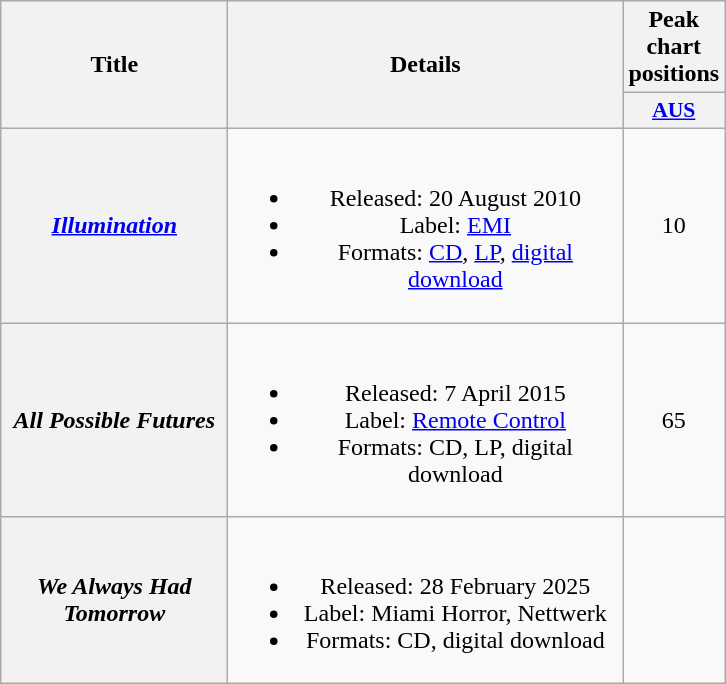<table class="wikitable plainrowheaders" style="text-align:center;">
<tr>
<th scope="col" rowspan="2" style="width:9em;">Title</th>
<th scope="col" rowspan="2" style="width:16em;">Details</th>
<th scope="col" colspan="1">Peak chart positions</th>
</tr>
<tr>
<th scope="col" style="width:2.5em;font-size:90%;"><a href='#'>AUS</a><br></th>
</tr>
<tr>
<th scope="row"><em><a href='#'>Illumination</a></em></th>
<td><br><ul><li>Released: 20 August 2010</li><li>Label: <a href='#'>EMI</a></li><li>Formats: <a href='#'>CD</a>, <a href='#'>LP</a>, <a href='#'>digital download</a></li></ul></td>
<td>10</td>
</tr>
<tr>
<th scope="row"><em>All Possible Futures</em></th>
<td><br><ul><li>Released: 7 April 2015</li><li>Label: <a href='#'>Remote Control</a></li><li>Formats: CD, LP, digital download</li></ul></td>
<td>65</td>
</tr>
<tr>
<th scope="row"><em>We Always Had Tomorrow</em></th>
<td><br><ul><li>Released: 28 February 2025</li><li>Label: Miami Horror, Nettwerk</li><li>Formats: CD, digital download</li></ul></td>
<td></td>
</tr>
</table>
